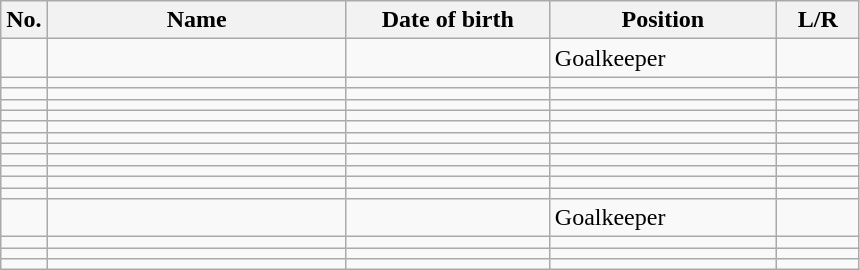<table class="wikitable sortable" style=font-size:100%; text-align:center;>
<tr>
<th>No.</th>
<th style=width:12em>Name</th>
<th style=width:8em>Date of birth</th>
<th style=width:9em>Position</th>
<th style=width:3em>L/R</th>
</tr>
<tr>
<td></td>
<td align=left></td>
<td align=right></td>
<td>Goalkeeper</td>
<td></td>
</tr>
<tr>
<td></td>
<td align=left></td>
<td align=right></td>
<td></td>
<td></td>
</tr>
<tr>
<td></td>
<td align=left></td>
<td align=right></td>
<td></td>
<td></td>
</tr>
<tr>
<td></td>
<td align=left></td>
<td align=right></td>
<td></td>
<td></td>
</tr>
<tr>
<td></td>
<td align=left></td>
<td align=right></td>
<td></td>
<td></td>
</tr>
<tr>
<td></td>
<td align=left></td>
<td align=right></td>
<td></td>
<td></td>
</tr>
<tr>
<td></td>
<td align=left></td>
<td align=right></td>
<td></td>
<td></td>
</tr>
<tr>
<td></td>
<td align=left></td>
<td align=right></td>
<td></td>
<td></td>
</tr>
<tr>
<td></td>
<td align=left></td>
<td align=right></td>
<td></td>
<td></td>
</tr>
<tr>
<td></td>
<td align=left></td>
<td align=right></td>
<td></td>
<td></td>
</tr>
<tr>
<td></td>
<td align=left></td>
<td align=right></td>
<td></td>
<td></td>
</tr>
<tr>
<td></td>
<td align=left></td>
<td align=right></td>
<td></td>
<td></td>
</tr>
<tr>
<td></td>
<td align=left></td>
<td align=right></td>
<td>Goalkeeper</td>
<td></td>
</tr>
<tr>
<td></td>
<td align=left></td>
<td align=right></td>
<td></td>
<td></td>
</tr>
<tr>
<td></td>
<td align=left></td>
<td align=right></td>
<td></td>
<td></td>
</tr>
<tr>
<td></td>
<td align=left></td>
<td align=right></td>
<td></td>
<td></td>
</tr>
</table>
